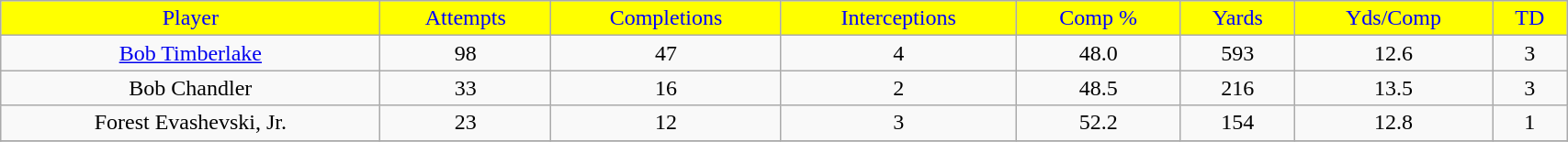<table class="wikitable" width="90%">
<tr align="center"  style="background:yellow;color:blue;">
<td>Player</td>
<td>Attempts</td>
<td>Completions</td>
<td>Interceptions</td>
<td>Comp %</td>
<td>Yards</td>
<td>Yds/Comp</td>
<td>TD</td>
</tr>
<tr align="center" bgcolor="">
<td><a href='#'>Bob Timberlake</a></td>
<td>98</td>
<td>47</td>
<td>4</td>
<td>48.0</td>
<td>593</td>
<td>12.6</td>
<td>3</td>
</tr>
<tr align="center" bgcolor="">
<td>Bob Chandler</td>
<td>33</td>
<td>16</td>
<td>2</td>
<td>48.5</td>
<td>216</td>
<td>13.5</td>
<td>3</td>
</tr>
<tr align="center" bgcolor="">
<td>Forest Evashevski, Jr.</td>
<td>23</td>
<td>12</td>
<td>3</td>
<td>52.2</td>
<td>154</td>
<td>12.8</td>
<td>1</td>
</tr>
<tr>
</tr>
</table>
